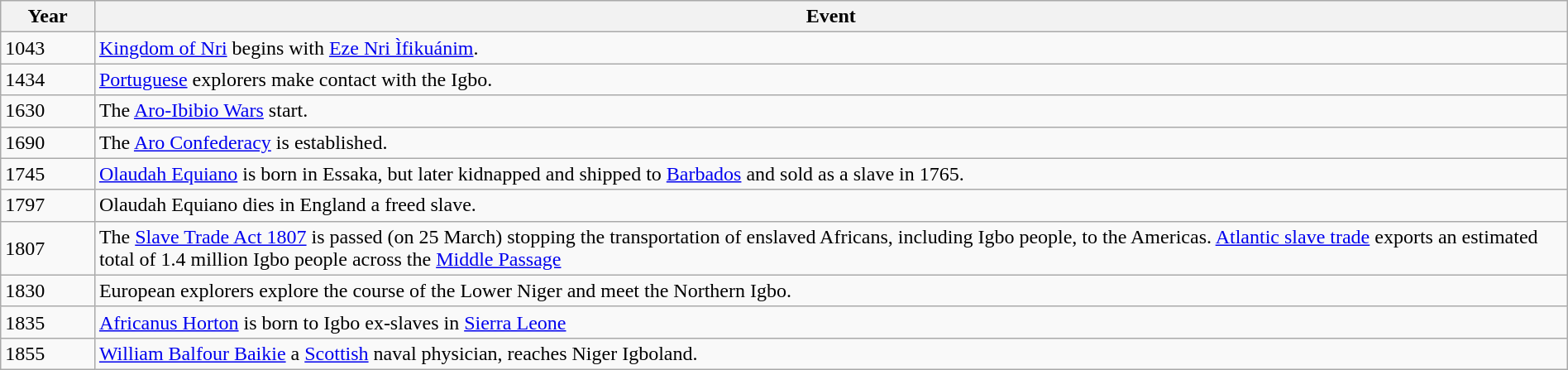<table class="wikitable" style="width:100%;">
<tr>
<th style="width:6%">Year</th>
<th>Event</th>
</tr>
<tr>
<td>1043</td>
<td><a href='#'>Kingdom of Nri</a> begins with <a href='#'>Eze Nri Ìfikuánim</a>.</td>
</tr>
<tr>
<td>1434</td>
<td><a href='#'>Portuguese</a> explorers make contact with the Igbo.</td>
</tr>
<tr>
<td>1630</td>
<td>The <a href='#'>Aro-Ibibio Wars</a> start.</td>
</tr>
<tr>
<td>1690</td>
<td>The <a href='#'>Aro Confederacy</a> is established.</td>
</tr>
<tr>
<td>1745</td>
<td><a href='#'>Olaudah Equiano</a> is born in Essaka, but later kidnapped and shipped to <a href='#'>Barbados</a> and sold as a slave in 1765.</td>
</tr>
<tr>
<td>1797</td>
<td>Olaudah Equiano dies in England a freed slave.</td>
</tr>
<tr>
<td>1807</td>
<td>The <a href='#'>Slave Trade Act 1807</a> is passed (on 25 March) stopping the transportation of enslaved Africans, including Igbo people, to the Americas. <a href='#'>Atlantic slave trade</a> exports an estimated total of 1.4 million Igbo people across the <a href='#'>Middle Passage</a></td>
</tr>
<tr>
<td>1830</td>
<td>European explorers explore the course of the Lower Niger and meet the Northern Igbo.</td>
</tr>
<tr>
<td>1835</td>
<td><a href='#'>Africanus Horton</a> is born to Igbo ex-slaves in <a href='#'>Sierra Leone</a></td>
</tr>
<tr>
<td>1855</td>
<td><a href='#'>William Balfour Baikie</a> a <a href='#'>Scottish</a> naval physician, reaches Niger Igboland.</td>
</tr>
</table>
